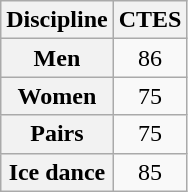<table class="wikitable unsortable" style="text-align:center;">
<tr>
<th scope="col">Discipline</th>
<th scope="col">CTES</th>
</tr>
<tr>
<th scope="row">Men</th>
<td>86</td>
</tr>
<tr>
<th scope="row">Women</th>
<td>75</td>
</tr>
<tr>
<th scope="row">Pairs</th>
<td>75</td>
</tr>
<tr>
<th scope="row">Ice dance</th>
<td>85</td>
</tr>
</table>
